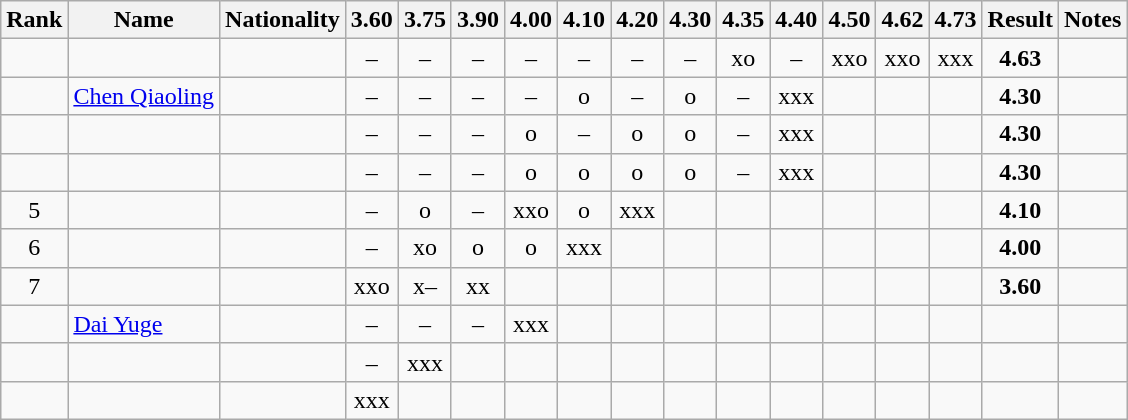<table class="wikitable sortable" style="text-align:center">
<tr>
<th>Rank</th>
<th>Name</th>
<th>Nationality</th>
<th>3.60</th>
<th>3.75</th>
<th>3.90</th>
<th>4.00</th>
<th>4.10</th>
<th>4.20</th>
<th>4.30</th>
<th>4.35</th>
<th>4.40</th>
<th>4.50</th>
<th>4.62</th>
<th>4.73</th>
<th>Result</th>
<th>Notes</th>
</tr>
<tr>
<td></td>
<td align=left></td>
<td align=left></td>
<td>–</td>
<td>–</td>
<td>–</td>
<td>–</td>
<td>–</td>
<td>–</td>
<td>–</td>
<td>xo</td>
<td>–</td>
<td>xxo</td>
<td>xxo</td>
<td>xxx</td>
<td><strong>4.63</strong></td>
<td></td>
</tr>
<tr>
<td></td>
<td align=left><a href='#'>Chen Qiaoling</a></td>
<td align=left></td>
<td>–</td>
<td>–</td>
<td>–</td>
<td>–</td>
<td>o</td>
<td>–</td>
<td>o</td>
<td>–</td>
<td>xxx</td>
<td></td>
<td></td>
<td></td>
<td><strong>4.30</strong></td>
<td></td>
</tr>
<tr>
<td></td>
<td align=left></td>
<td align=left></td>
<td>–</td>
<td>–</td>
<td>–</td>
<td>o</td>
<td>–</td>
<td>o</td>
<td>o</td>
<td>–</td>
<td>xxx</td>
<td></td>
<td></td>
<td></td>
<td><strong>4.30</strong></td>
<td></td>
</tr>
<tr>
<td></td>
<td align=left></td>
<td align=left></td>
<td>–</td>
<td>–</td>
<td>–</td>
<td>o</td>
<td>o</td>
<td>o</td>
<td>o</td>
<td>–</td>
<td>xxx</td>
<td></td>
<td></td>
<td></td>
<td><strong>4.30</strong></td>
<td></td>
</tr>
<tr>
<td>5</td>
<td align=left></td>
<td align=left></td>
<td>–</td>
<td>o</td>
<td>–</td>
<td>xxo</td>
<td>o</td>
<td>xxx</td>
<td></td>
<td></td>
<td></td>
<td></td>
<td></td>
<td></td>
<td><strong>4.10</strong></td>
<td></td>
</tr>
<tr>
<td>6</td>
<td align=left></td>
<td align=left></td>
<td>–</td>
<td>xo</td>
<td>o</td>
<td>o</td>
<td>xxx</td>
<td></td>
<td></td>
<td></td>
<td></td>
<td></td>
<td></td>
<td></td>
<td><strong>4.00</strong></td>
<td></td>
</tr>
<tr>
<td>7</td>
<td align=left></td>
<td align=left></td>
<td>xxo</td>
<td>x–</td>
<td>xx</td>
<td></td>
<td></td>
<td></td>
<td></td>
<td></td>
<td></td>
<td></td>
<td></td>
<td></td>
<td><strong>3.60</strong></td>
<td></td>
</tr>
<tr>
<td></td>
<td align=left><a href='#'>Dai Yuge</a></td>
<td align=left></td>
<td>–</td>
<td>–</td>
<td>–</td>
<td>xxx</td>
<td></td>
<td></td>
<td></td>
<td></td>
<td></td>
<td></td>
<td></td>
<td></td>
<td><strong></strong></td>
<td></td>
</tr>
<tr>
<td></td>
<td align=left></td>
<td align=left></td>
<td>–</td>
<td>xxx</td>
<td></td>
<td></td>
<td></td>
<td></td>
<td></td>
<td></td>
<td></td>
<td></td>
<td></td>
<td></td>
<td><strong></strong></td>
<td></td>
</tr>
<tr>
<td></td>
<td align=left></td>
<td align=left></td>
<td>xxx</td>
<td></td>
<td></td>
<td></td>
<td></td>
<td></td>
<td></td>
<td></td>
<td></td>
<td></td>
<td></td>
<td></td>
<td><strong></strong></td>
<td></td>
</tr>
</table>
